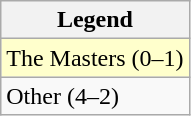<table class="wikitable">
<tr>
<th>Legend</th>
</tr>
<tr style="background:#ffc;">
<td>The Masters (0–1)</td>
</tr>
<tr>
<td>Other (4–2)</td>
</tr>
</table>
